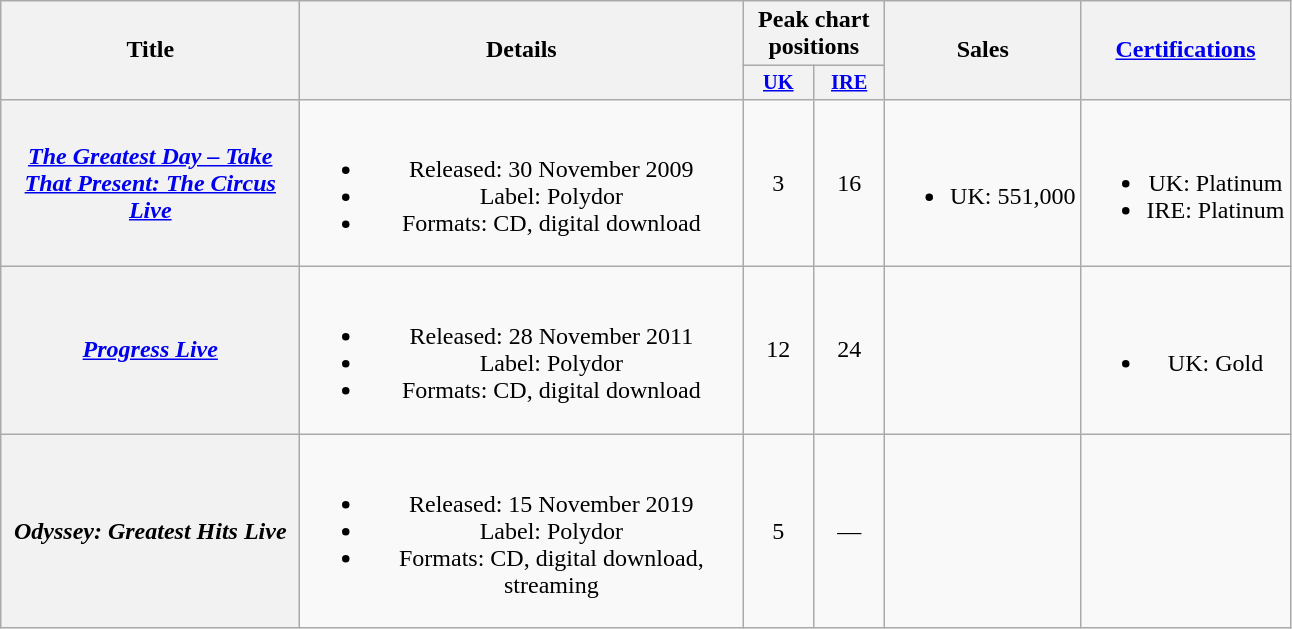<table class="wikitable plainrowheaders" style="text-align:center;">
<tr>
<th scope="col" rowspan="2" style="width:12em;">Title</th>
<th scope="col" rowspan="2" style="width:18em;">Details</th>
<th scope="col" colspan="2">Peak chart<br>positions</th>
<th scope="col" rowspan="2">Sales</th>
<th scope="col" rowspan="2"><a href='#'>Certifications</a></th>
</tr>
<tr>
<th scope="col" style="width:3em;font-size:85%;"><a href='#'>UK</a><br></th>
<th scope="col" style="width:3em;font-size:85%;"><a href='#'>IRE</a><br></th>
</tr>
<tr>
<th scope="row"><em><a href='#'>The Greatest Day – Take That Present: The Circus Live</a></em></th>
<td><br><ul><li>Released: 30 November 2009</li><li>Label: Polydor</li><li>Formats: CD, digital download</li></ul></td>
<td>3</td>
<td>16</td>
<td><br><ul><li>UK: 551,000</li></ul></td>
<td><br><ul><li>UK: Platinum</li><li>IRE: Platinum</li></ul></td>
</tr>
<tr>
<th scope="row"><em><a href='#'>Progress Live</a></em></th>
<td><br><ul><li>Released: 28 November 2011</li><li>Label: Polydor</li><li>Formats: CD, digital download</li></ul></td>
<td>12</td>
<td>24</td>
<td></td>
<td><br><ul><li>UK: Gold</li></ul></td>
</tr>
<tr>
<th scope="row"><em>Odyssey: Greatest Hits Live</em></th>
<td><br><ul><li>Released: 15 November 2019</li><li>Label: Polydor</li><li>Formats: CD, digital download, streaming</li></ul></td>
<td>5</td>
<td>—</td>
<td></td>
<td></td>
</tr>
</table>
